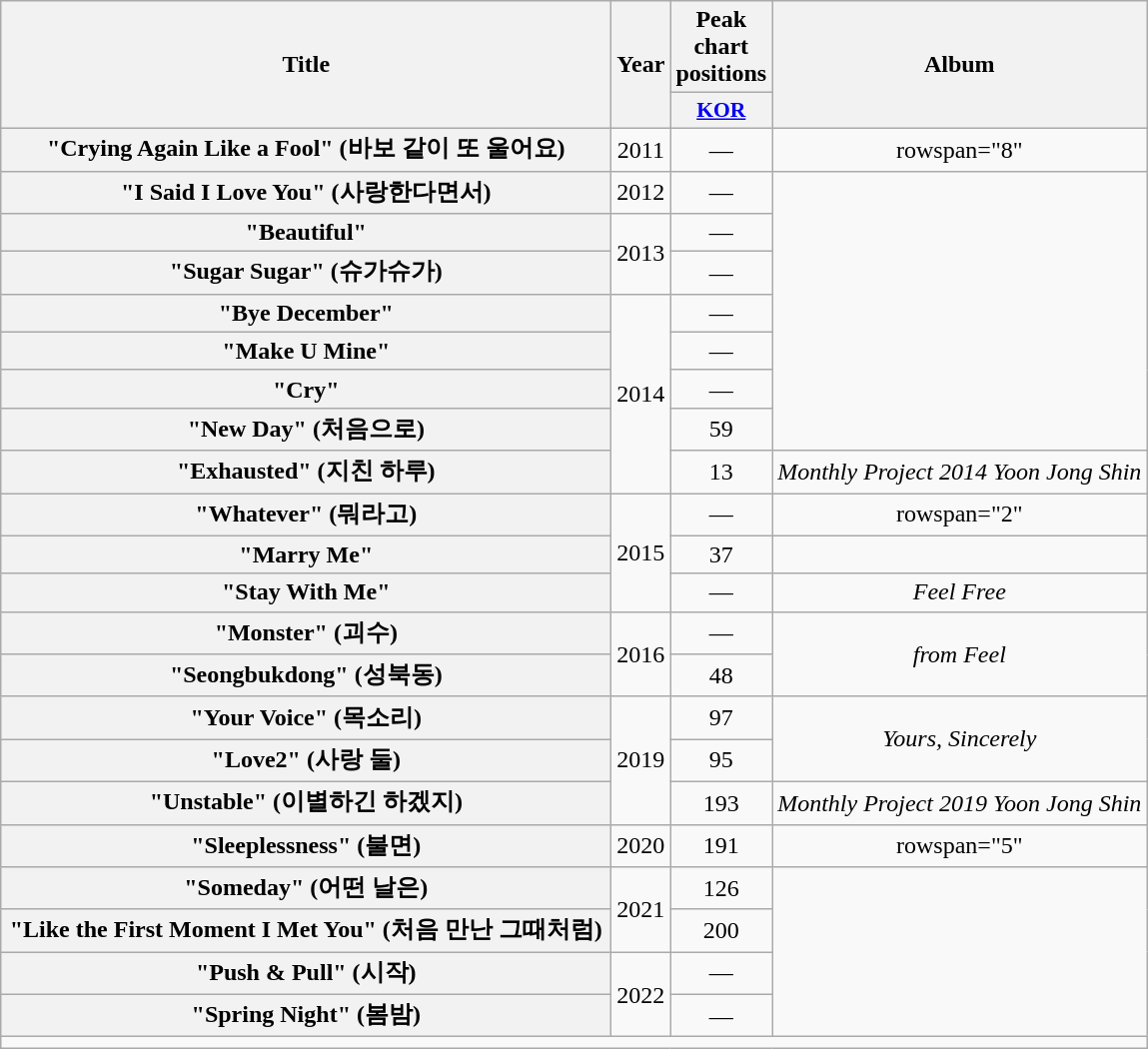<table class="wikitable plainrowheaders" style="text-align:center;">
<tr>
<th scope="col" rowspan="2" style="width:25em;">Title</th>
<th scope="col" rowspan="2">Year</th>
<th scope="col" colspan="1">Peak chart positions</th>
<th scope="col" rowspan="2">Album</th>
</tr>
<tr>
<th scope="col" style="width:2.5em;font-size:90%;"><a href='#'>KOR</a><br></th>
</tr>
<tr>
<th scope="row">"Crying Again Like a Fool" (바보 같이 또 울어요) </th>
<td>2011</td>
<td>—</td>
<td>rowspan="8" </td>
</tr>
<tr>
<th scope="row">"I Said I Love You" (사랑한다면서)</th>
<td>2012</td>
<td>—</td>
</tr>
<tr>
<th scope="row">"Beautiful"</th>
<td rowspan="2">2013</td>
<td>—</td>
</tr>
<tr>
<th scope="row">"Sugar Sugar" (슈가슈가) </th>
<td>—</td>
</tr>
<tr>
<th scope="row">"Bye December"</th>
<td rowspan="5">2014</td>
<td>—</td>
</tr>
<tr>
<th scope="row">"Make U Mine"</th>
<td>—</td>
</tr>
<tr>
<th scope="row">"Cry"</th>
<td>—</td>
</tr>
<tr>
<th scope="row">"New Day" (처음으로) </th>
<td>59</td>
</tr>
<tr>
<th scope="row">"Exhausted" (지친 하루) </th>
<td>13</td>
<td><em>Monthly Project 2014 Yoon Jong Shin</em></td>
</tr>
<tr>
<th scope="row">"Whatever" (뭐라고) </th>
<td rowspan="3">2015</td>
<td>—</td>
<td>rowspan="2" </td>
</tr>
<tr>
<th scope="row">"Marry Me"</th>
<td>37</td>
</tr>
<tr>
<th scope="row">"Stay With Me"</th>
<td>—</td>
<td><em>Feel Free</em></td>
</tr>
<tr>
<th scope="row">"Monster" (괴수) </th>
<td rowspan="2">2016</td>
<td>—</td>
<td rowspan="2"><em>from Feel</em></td>
</tr>
<tr>
<th scope="row">"Seongbukdong" (성북동)</th>
<td>48</td>
</tr>
<tr>
<th scope="row">"Your Voice" (목소리)</th>
<td rowspan="3">2019</td>
<td>97</td>
<td rowspan="2"><em>Yours, Sincerely</em></td>
</tr>
<tr>
<th scope="row">"Love2" (사랑 둘)</th>
<td>95</td>
</tr>
<tr>
<th scope="row">"Unstable" (이별하긴 하겠지) </th>
<td>193</td>
<td><em>Monthly Project 2019 Yoon Jong Shin</em></td>
</tr>
<tr>
<th scope="row">"Sleeplessness" (불면)</th>
<td>2020</td>
<td>191</td>
<td>rowspan="5" </td>
</tr>
<tr>
<th scope="row">"Someday" (어떤 날은)</th>
<td rowspan="2">2021</td>
<td>126</td>
</tr>
<tr>
<th scope="row">"Like the First Moment I Met You" (처음 만난 그때처럼)</th>
<td>200</td>
</tr>
<tr>
<th scope="row">"Push & Pull" (시작)</th>
<td rowspan="2">2022</td>
<td>—</td>
</tr>
<tr>
<th scope="row">"Spring Night" (봄밤)</th>
<td>—</td>
</tr>
<tr>
<td colspan="4"></td>
</tr>
</table>
